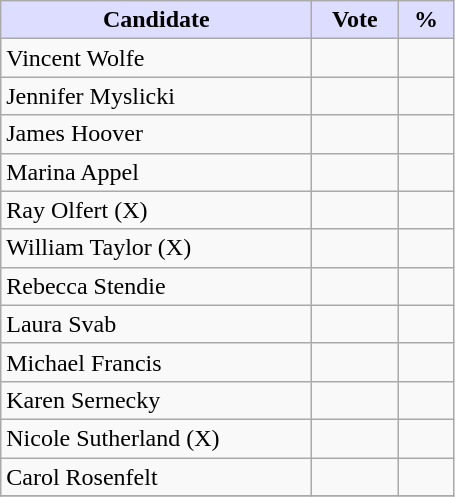<table class="wikitable">
<tr>
<th style="background:#ddf; width:200px;">Candidate</th>
<th style="background:#ddf; width:50px;">Vote</th>
<th style="background:#ddf; width:30px;">%</th>
</tr>
<tr>
<td>Vincent Wolfe</td>
<td></td>
<td></td>
</tr>
<tr>
<td>Jennifer Myslicki</td>
<td></td>
<td></td>
</tr>
<tr>
<td>James Hoover</td>
<td></td>
<td></td>
</tr>
<tr>
<td>Marina Appel</td>
<td></td>
<td></td>
</tr>
<tr>
<td>Ray Olfert (X)</td>
<td></td>
<td></td>
</tr>
<tr>
<td>William Taylor (X)</td>
<td></td>
<td></td>
</tr>
<tr>
<td>Rebecca Stendie</td>
<td></td>
<td></td>
</tr>
<tr>
<td>Laura Svab</td>
<td></td>
<td></td>
</tr>
<tr>
<td>Michael Francis</td>
<td></td>
<td></td>
</tr>
<tr>
<td>Karen Sernecky</td>
<td></td>
<td></td>
</tr>
<tr>
<td>Nicole Sutherland (X)</td>
<td></td>
<td></td>
</tr>
<tr>
<td>Carol Rosenfelt</td>
<td></td>
<td></td>
</tr>
<tr>
</tr>
</table>
